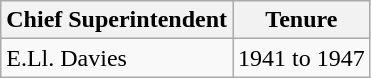<table class="wikitable" border="1">
<tr>
<th>Chief Superintendent</th>
<th>Tenure</th>
</tr>
<tr>
<td>E.Ll. Davies</td>
<td>1941 to 1947</td>
</tr>
</table>
